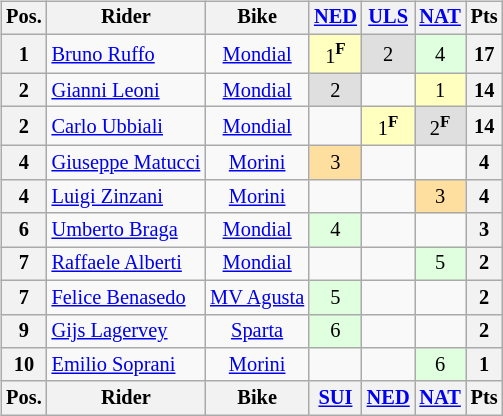<table>
<tr>
<td><br><table class="wikitable" style="font-size: 85%; text-align:center">
<tr>
<th>Pos.</th>
<th>Rider</th>
<th>Bike</th>
<th><a href='#'>NED</a><br></th>
<th><a href='#'>ULS</a><br></th>
<th><a href='#'>NAT</a><br></th>
<th>Pts</th>
</tr>
<tr>
<th>1</th>
<td align="left"> <a href='#'>Bruno Ruffo</a></td>
<td><a href='#'>Mondial</a></td>
<td style="background:#ffffbf;">1<strong><sup>F</sup></strong></td>
<td style="background:#dfdfdf;">2</td>
<td style="background:#dfffdf;">4</td>
<th>17</th>
</tr>
<tr>
<th>2</th>
<td align="left"> <a href='#'>Gianni Leoni</a></td>
<td><a href='#'>Mondial</a></td>
<td style="background:#dfdfdf;">2</td>
<td></td>
<td style="background:#ffffbf;">1</td>
<th>14</th>
</tr>
<tr>
<th>2</th>
<td align="left"> <a href='#'>Carlo Ubbiali</a></td>
<td><a href='#'>Mondial</a></td>
<td></td>
<td style="background:#ffffbf;">1<strong><sup>F</sup></strong></td>
<td style="background:#dfdfdf;">2<strong><sup>F</sup></strong></td>
<th>14</th>
</tr>
<tr>
<th>4</th>
<td align="left"> <a href='#'>Giuseppe Matucci</a></td>
<td><a href='#'>Morini</a></td>
<td style="background:#ffdf9f;">3</td>
<td></td>
<td></td>
<th>4</th>
</tr>
<tr>
<th>4</th>
<td align="left"> <a href='#'>Luigi Zinzani</a></td>
<td><a href='#'>Morini</a></td>
<td></td>
<td></td>
<td style="background:#ffdf9f;">3</td>
<th>4</th>
</tr>
<tr>
<th>6</th>
<td align="left"> <a href='#'>Umberto Braga</a></td>
<td><a href='#'>Mondial</a></td>
<td style="background:#dfffdf;">4</td>
<td></td>
<td></td>
<th>3</th>
</tr>
<tr>
<th>7</th>
<td align="left"> <a href='#'>Raffaele Alberti</a></td>
<td><a href='#'>Mondial</a></td>
<td></td>
<td></td>
<td style="background:#dfffdf;">5</td>
<th>2</th>
</tr>
<tr>
<th>7</th>
<td align="left"> <a href='#'>Felice Benasedo</a></td>
<td><a href='#'>MV Agusta</a></td>
<td style="background:#dfffdf;">5</td>
<td></td>
<td></td>
<th>2</th>
</tr>
<tr>
<th>9</th>
<td align="left"> <a href='#'>Gijs Lagervey</a></td>
<td><a href='#'>Sparta</a></td>
<td style="background:#dfffdf;">6</td>
<td></td>
<td></td>
<th>2</th>
</tr>
<tr>
<th>10</th>
<td align="left"> <a href='#'>Emilio Soprani</a></td>
<td><a href='#'>Morini</a></td>
<td></td>
<td></td>
<td style="background:#dfffdf;">6</td>
<th>1</th>
</tr>
<tr>
<th>Pos.</th>
<th>Rider</th>
<th>Bike</th>
<th><a href='#'>SUI</a><br></th>
<th><a href='#'>NED</a><br></th>
<th><a href='#'>NAT</a><br></th>
<th>Pts</th>
</tr>
</table>
</td>
<td valign="top"><br></td>
</tr>
</table>
